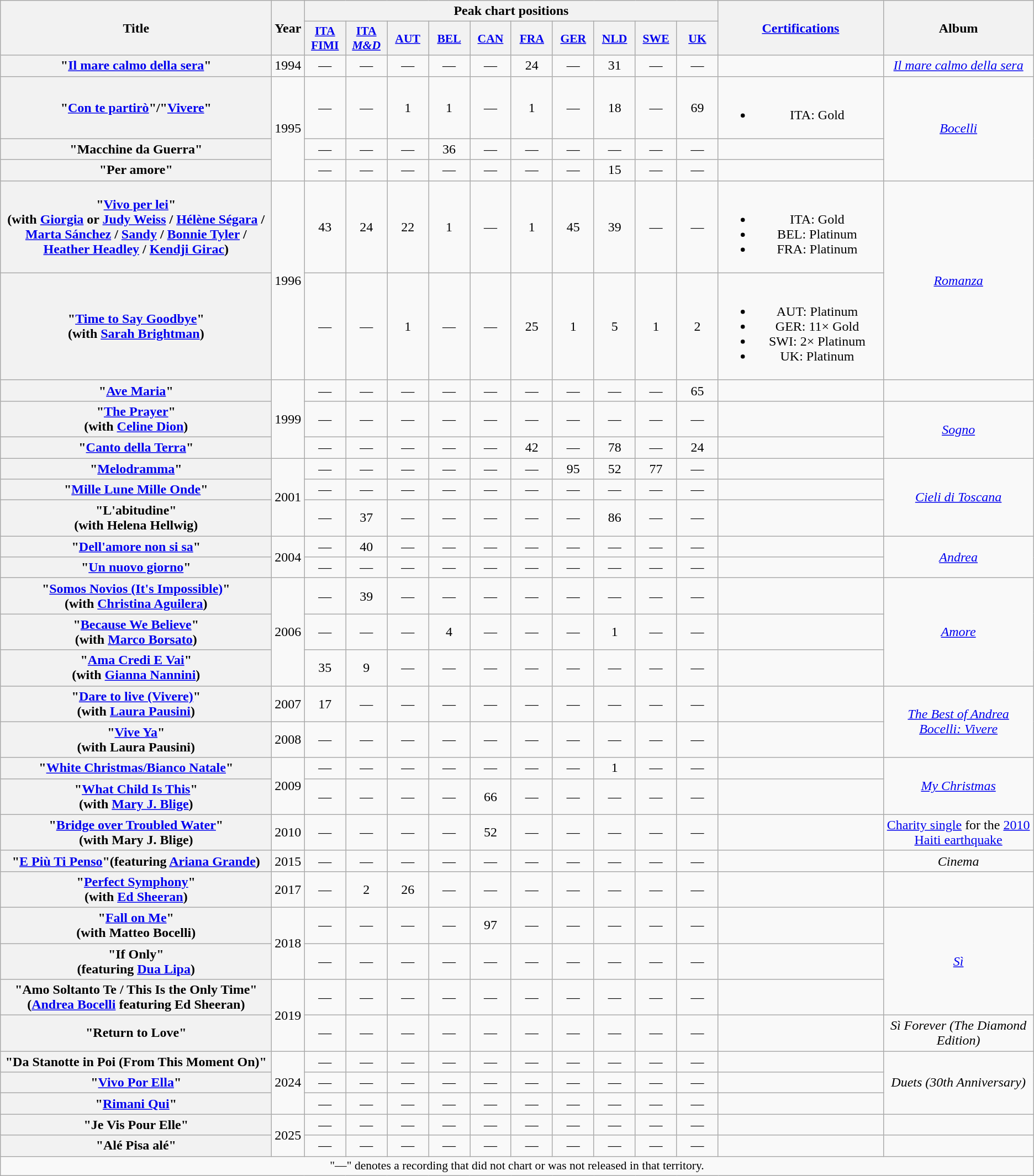<table class="wikitable plainrowheaders" style="text-align:center;">
<tr>
<th scope="col" rowspan="2" style="width:20em;">Title</th>
<th scope="col" rowspan="2">Year</th>
<th scope="col" colspan="10">Peak chart positions</th>
<th scope="col" rowspan="2" style="width:12em;"><a href='#'>Certifications</a></th>
<th scope="col" rowspan="2">Album</th>
</tr>
<tr>
<th style="width:3em;font-size:90%"><a href='#'>ITA<br>FIMI</a><br></th>
<th style="width:3em;font-size:90%"><a href='#'>ITA<br><em>M&D</em></a><br></th>
<th style="width:3em;font-size:90%"><a href='#'>AUT</a><br></th>
<th style="width:3em;font-size:90%"><a href='#'>BEL</a><br></th>
<th style="width:3em;font-size:90%"><a href='#'>CAN</a><br></th>
<th style="width:3em;font-size:90%"><a href='#'>FRA</a><br></th>
<th style="width:3em;font-size:90%"><a href='#'>GER</a><br></th>
<th style="width:3em;font-size:90%"><a href='#'>NLD</a><br></th>
<th style="width:3em;font-size:90%"><a href='#'>SWE</a><br></th>
<th style="width:3em;font-size:90%"><a href='#'>UK</a><br></th>
</tr>
<tr>
<th scope="row">"<a href='#'>Il mare calmo della sera</a>"</th>
<td>1994</td>
<td>—</td>
<td>—</td>
<td>—</td>
<td>—</td>
<td>—</td>
<td>24</td>
<td>—</td>
<td>31</td>
<td>—</td>
<td>—</td>
<td></td>
<td><em><a href='#'>Il mare calmo della sera</a></em></td>
</tr>
<tr>
<th scope="row">"<a href='#'>Con te partirò</a>"/"<a href='#'>Vivere</a>"</th>
<td rowspan="3">1995</td>
<td>—</td>
<td>—</td>
<td>1</td>
<td>1</td>
<td>—</td>
<td>1</td>
<td>—</td>
<td>18</td>
<td>—</td>
<td>69</td>
<td><br><ul><li>ITA: Gold</li></ul></td>
<td rowspan="3"><em><a href='#'>Bocelli</a></em></td>
</tr>
<tr>
<th scope="row">"Macchine da Guerra"</th>
<td>—</td>
<td>—</td>
<td>—</td>
<td>36</td>
<td>—</td>
<td>—</td>
<td>—</td>
<td>—</td>
<td>—</td>
<td>—</td>
<td></td>
</tr>
<tr>
<th scope="row">"Per amore"</th>
<td>—</td>
<td>—</td>
<td>—</td>
<td>—</td>
<td>—</td>
<td>—</td>
<td>—</td>
<td>15</td>
<td>—</td>
<td>—</td>
<td></td>
</tr>
<tr>
<th scope="row">"<a href='#'>Vivo per lei</a>"<br><span>(with <a href='#'>Giorgia</a> or <a href='#'>Judy Weiss</a> / <a href='#'>Hélène Ségara</a> / <a href='#'>Marta Sánchez</a> / <a href='#'>Sandy</a> / <a href='#'>Bonnie Tyler</a> / <a href='#'>Heather Headley</a> / <a href='#'>Kendji Girac</a>) </span></th>
<td rowspan="2">1996</td>
<td>43</td>
<td>24</td>
<td>22</td>
<td>1</td>
<td>—</td>
<td>1</td>
<td>45</td>
<td>39</td>
<td>—</td>
<td>—</td>
<td><br><ul><li>ITA: Gold</li><li>BEL: Platinum</li><li>FRA: Platinum</li></ul></td>
<td rowspan="2"><em><a href='#'>Romanza</a></em></td>
</tr>
<tr>
<th scope="row">"<a href='#'>Time to Say Goodbye</a>"<br><span>(with <a href='#'>Sarah Brightman</a>)</span></th>
<td>—</td>
<td>—</td>
<td>1</td>
<td>—</td>
<td>—</td>
<td>25</td>
<td>1</td>
<td>5</td>
<td>1</td>
<td>2</td>
<td><br><ul><li>AUT: Platinum</li><li>GER: 11× Gold</li><li>SWI: 2× Platinum</li><li>UK: Platinum</li></ul></td>
</tr>
<tr>
<th scope="row">"<a href='#'>Ave Maria</a>"</th>
<td rowspan="3">1999</td>
<td>—</td>
<td>—</td>
<td>—</td>
<td>—</td>
<td>—</td>
<td>—</td>
<td>—</td>
<td>—</td>
<td>—</td>
<td>65</td>
<td></td>
<td></td>
</tr>
<tr>
<th scope="row">"<a href='#'>The Prayer</a>"<br><span>(with <a href='#'>Celine Dion</a>)</span></th>
<td>—</td>
<td>—</td>
<td>—</td>
<td>—</td>
<td>—</td>
<td>—</td>
<td>—</td>
<td>—</td>
<td>—</td>
<td>—</td>
<td></td>
<td rowspan="2"><em><a href='#'>Sogno</a></em></td>
</tr>
<tr>
<th scope="row">"<a href='#'>Canto della Terra</a>"</th>
<td>—</td>
<td>—</td>
<td>—</td>
<td>—</td>
<td>—</td>
<td>42</td>
<td>—</td>
<td>78</td>
<td>—</td>
<td>24</td>
<td></td>
</tr>
<tr>
<th scope="row">"<a href='#'>Melodramma</a>"</th>
<td rowspan="3">2001</td>
<td>—</td>
<td>—</td>
<td>—</td>
<td>—</td>
<td>—</td>
<td>—</td>
<td>95</td>
<td>52</td>
<td>77</td>
<td>—</td>
<td></td>
<td rowspan="3"><em><a href='#'>Cieli di Toscana</a></em></td>
</tr>
<tr>
<th scope="row">"<a href='#'>Mille Lune Mille Onde</a>"</th>
<td>—</td>
<td>—</td>
<td>—</td>
<td>—</td>
<td>—</td>
<td>—</td>
<td>—</td>
<td>—</td>
<td>—</td>
<td>—</td>
<td></td>
</tr>
<tr>
<th scope="row">"L'abitudine"<br><span>(with Helena Hellwig)</span></th>
<td>—</td>
<td>37</td>
<td>—</td>
<td>—</td>
<td>—</td>
<td>—</td>
<td>—</td>
<td>86</td>
<td>—</td>
<td>—</td>
<td></td>
</tr>
<tr>
<th scope="row">"<a href='#'>Dell'amore non si sa</a>"</th>
<td rowspan="2">2004</td>
<td>—</td>
<td>40</td>
<td>—</td>
<td>—</td>
<td>—</td>
<td>—</td>
<td>—</td>
<td>—</td>
<td>—</td>
<td>—</td>
<td></td>
<td rowspan="2"><em><a href='#'>Andrea</a></em></td>
</tr>
<tr>
<th scope="row">"<a href='#'>Un nuovo giorno</a>"</th>
<td>—</td>
<td>—</td>
<td>—</td>
<td>—</td>
<td>—</td>
<td>—</td>
<td>—</td>
<td>—</td>
<td>—</td>
<td>—</td>
<td></td>
</tr>
<tr>
<th scope="row">"<a href='#'>Somos Novios (It's Impossible)</a>"<br><span>(with <a href='#'>Christina Aguilera</a>)</span></th>
<td rowspan="3">2006</td>
<td>—</td>
<td>39</td>
<td>—</td>
<td>—</td>
<td>—</td>
<td>—</td>
<td>—</td>
<td>—</td>
<td>—</td>
<td>—</td>
<td></td>
<td rowspan="3"><em><a href='#'>Amore</a></em></td>
</tr>
<tr>
<th scope="row">"<a href='#'>Because We Believe</a>"<br><span>(with <a href='#'>Marco Borsato</a>)</span></th>
<td>—</td>
<td>—</td>
<td>—</td>
<td>4</td>
<td>—</td>
<td>—</td>
<td>—</td>
<td>1</td>
<td>—</td>
<td>—</td>
<td></td>
</tr>
<tr>
<th scope="row">"<a href='#'>Ama Credi E Vai</a>"<br><span>(with <a href='#'>Gianna Nannini</a>)</span></th>
<td>35</td>
<td>9</td>
<td>—</td>
<td>—</td>
<td>—</td>
<td>—</td>
<td>—</td>
<td>—</td>
<td>—</td>
<td>—</td>
<td></td>
</tr>
<tr>
<th scope="row">"<a href='#'>Dare to live (Vivere)</a>"<br><span>(with <a href='#'>Laura Pausini</a>)</span></th>
<td>2007</td>
<td>17</td>
<td>—</td>
<td>—</td>
<td>—</td>
<td>—</td>
<td>—</td>
<td>—</td>
<td>—</td>
<td>—</td>
<td>—</td>
<td></td>
<td rowspan="2"><em><a href='#'>The Best of Andrea Bocelli: Vivere</a></em></td>
</tr>
<tr>
<th scope="row">"<a href='#'>Vive Ya</a>"<br><span>(with Laura Pausini)</span></th>
<td>2008</td>
<td>—</td>
<td>—</td>
<td>—</td>
<td>—</td>
<td>—</td>
<td>—</td>
<td>—</td>
<td>—</td>
<td>—</td>
<td>—</td>
<td></td>
</tr>
<tr>
<th scope="row">"<a href='#'>White Christmas/Bianco Natale</a>"</th>
<td rowspan="2">2009</td>
<td>—</td>
<td>—</td>
<td>—</td>
<td>—</td>
<td>—</td>
<td>—</td>
<td>—</td>
<td>1</td>
<td>—</td>
<td>—</td>
<td></td>
<td rowspan="2"><em><a href='#'>My Christmas</a></em></td>
</tr>
<tr>
<th scope="row">"<a href='#'>What Child Is This</a>"<br><span>(with <a href='#'>Mary J. Blige</a>)</span></th>
<td>—</td>
<td>—</td>
<td>—</td>
<td>—</td>
<td>66</td>
<td>—</td>
<td>—</td>
<td>—</td>
<td>—</td>
<td>—</td>
<td></td>
</tr>
<tr>
<th scope="row">"<a href='#'>Bridge over Troubled Water</a>"<br><span>(with Mary J. Blige)</span></th>
<td>2010</td>
<td>—</td>
<td>—</td>
<td>—</td>
<td>—</td>
<td>52</td>
<td>—</td>
<td>—</td>
<td>—</td>
<td>—</td>
<td>—</td>
<td></td>
<td><a href='#'>Charity single</a> for the <a href='#'>2010 Haiti earthquake</a></td>
</tr>
<tr>
<th scope="row">"<a href='#'>E Più Ti Penso</a>"<span>(featuring <a href='#'>Ariana Grande</a>)</span></th>
<td>2015</td>
<td>—</td>
<td>—</td>
<td>—</td>
<td>—</td>
<td>—</td>
<td>—</td>
<td>—</td>
<td>—</td>
<td>—</td>
<td>—</td>
<td></td>
<td><em>Cinema</em></td>
</tr>
<tr>
<th scope="row">"<a href='#'>Perfect Symphony</a>"<br><span>(with <a href='#'>Ed Sheeran</a>)</span></th>
<td>2017</td>
<td>—</td>
<td>2</td>
<td>26</td>
<td>—</td>
<td>—</td>
<td>—</td>
<td>—</td>
<td>—</td>
<td>—</td>
<td>—</td>
<td></td>
<td></td>
</tr>
<tr>
<th scope="row">"<a href='#'>Fall on Me</a>"<br><span>(with Matteo Bocelli)</span></th>
<td rowspan="2">2018</td>
<td>—</td>
<td>—</td>
<td>—</td>
<td>—</td>
<td>97</td>
<td>—</td>
<td>—</td>
<td>—</td>
<td>—</td>
<td>—</td>
<td></td>
<td rowspan="3"><em><a href='#'>Sì</a></em></td>
</tr>
<tr>
<th scope="row">"If Only"<br><span>(featuring <a href='#'>Dua Lipa</a>)</span></th>
<td>—</td>
<td>—</td>
<td>—</td>
<td>—</td>
<td>—</td>
<td>—</td>
<td>—</td>
<td>—</td>
<td>—</td>
<td>—</td>
<td></td>
</tr>
<tr>
<th scope="row">"Amo Soltanto Te / This Is the Only Time"<br><span>(<a href='#'>Andrea Bocelli</a> featuring Ed Sheeran)</span></th>
<td rowspan="2">2019</td>
<td>—</td>
<td>—</td>
<td>—</td>
<td>—</td>
<td>—</td>
<td>—</td>
<td>—</td>
<td>—</td>
<td>—</td>
<td>—</td>
<td></td>
</tr>
<tr>
<th scope="row">"Return to Love"<br></th>
<td>—</td>
<td>—</td>
<td>—</td>
<td>—</td>
<td>—</td>
<td>—</td>
<td>—</td>
<td>—</td>
<td>—</td>
<td>—</td>
<td></td>
<td><em>Sì Forever (The Diamond Edition)</em></td>
</tr>
<tr>
<th scope="row">"Da Stanotte in Poi (From This Moment On)"<br></th>
<td rowspan="3">2024</td>
<td>—</td>
<td>—</td>
<td>—</td>
<td>—</td>
<td>—</td>
<td>—</td>
<td>—</td>
<td>—</td>
<td>—</td>
<td>—</td>
<td></td>
<td rowspan="3"><em>Duets (30th Anniversary)</em></td>
</tr>
<tr>
<th scope="row">"<a href='#'>Vivo Por Ella</a>"<br></th>
<td>—</td>
<td>—</td>
<td>—</td>
<td>—</td>
<td>—</td>
<td>—</td>
<td>—</td>
<td>—</td>
<td>—</td>
<td>—</td>
<td></td>
</tr>
<tr>
<th scope="row">"<a href='#'>Rimani Qui</a>"<br></th>
<td>—</td>
<td>—</td>
<td>—</td>
<td>—</td>
<td>—</td>
<td>—</td>
<td>—</td>
<td>—</td>
<td>—</td>
<td>—</td>
<td></td>
</tr>
<tr>
<th scope="row">"Je Vis Pour Elle"<br></th>
<td rowspan="2">2025</td>
<td>—</td>
<td>—</td>
<td>—</td>
<td>—</td>
<td>—</td>
<td>—</td>
<td>—</td>
<td>—</td>
<td>—</td>
<td>—</td>
<td></td>
<td></td>
</tr>
<tr>
<th scope="row">"Alé Pisa alé"</th>
<td>—</td>
<td>—</td>
<td>—</td>
<td>—</td>
<td>—</td>
<td>—</td>
<td>—</td>
<td>—</td>
<td>—</td>
<td>—</td>
<td></td>
<td></td>
</tr>
<tr>
<td colspan="15" style="font-size:90%">"—" denotes a recording that did not chart or was not released in that territory.</td>
</tr>
</table>
